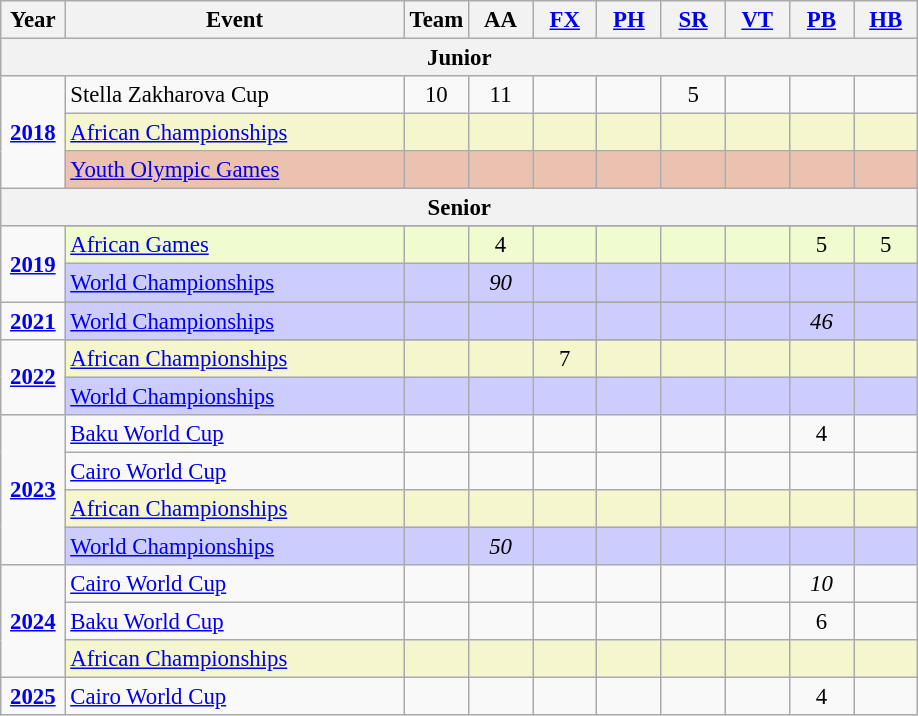<table class="wikitable sortable" style="text-align:center; font-size:95%;">
<tr>
<th width=7% class=unsortable>Year</th>
<th width=37% class=unsortable>Event</th>
<th width=7% class=unsortable>Team</th>
<th width=7% class=unsortable>AA</th>
<th width=7% class=unsortable><a href='#'>FX</a></th>
<th width=7% class=unsortable><a href='#'>PH</a></th>
<th width=7% class=unsortable><a href='#'>SR</a></th>
<th width=7% class=unsortable><a href='#'>VT</a></th>
<th width=7% class=unsortable><a href='#'>PB</a></th>
<th width=7% class=unsortable><a href='#'>HB</a></th>
</tr>
<tr>
<th colspan="10">Junior</th>
</tr>
<tr>
<td rowspan="3"><strong><a href='#'>2018</a></strong></td>
<td align=left>Stella Zakharova Cup</td>
<td>10</td>
<td>11</td>
<td></td>
<td></td>
<td>5</td>
<td></td>
<td></td>
<td></td>
</tr>
<tr bgcolor=#F5F6CE>
<td align=left><a href='#'>African Championships</a></td>
<td></td>
<td></td>
<td></td>
<td></td>
<td></td>
<td></td>
<td></td>
<td></td>
</tr>
<tr style="background:#ebc2af;">
<td align=left><a href='#'>Youth Olympic Games</a></td>
<td></td>
<td></td>
<td></td>
<td></td>
<td></td>
<td></td>
<td></td>
<td></td>
</tr>
<tr>
<th colspan="10">Senior</th>
</tr>
<tr>
<td rowspan="3"><strong><a href='#'>2019</a></strong></td>
</tr>
<tr bgcolor=#f0fccf>
<td align=left><a href='#'>African Games</a></td>
<td></td>
<td>4</td>
<td></td>
<td></td>
<td></td>
<td></td>
<td>5</td>
<td>5</td>
</tr>
<tr bgcolor=#CCCCFF>
<td align=left><a href='#'>World Championships</a></td>
<td></td>
<td><em>90</em></td>
<td></td>
<td></td>
<td></td>
<td></td>
<td></td>
<td></td>
</tr>
<tr>
<td rowspan="2"><strong><a href='#'>2021</a></strong></td>
</tr>
<tr bgcolor=#CCCCFF>
<td align=left><a href='#'>World Championships</a></td>
<td></td>
<td></td>
<td></td>
<td></td>
<td></td>
<td></td>
<td><em>46</em></td>
<td></td>
</tr>
<tr>
<td rowspan="3"><strong><a href='#'>2022</a></strong></td>
</tr>
<tr bgcolor=#F5F6CE>
<td align=left><a href='#'>African Championships</a></td>
<td></td>
<td></td>
<td>7</td>
<td></td>
<td></td>
<td></td>
<td></td>
<td></td>
</tr>
<tr bgcolor=#CCCCFF>
<td align=left><a href='#'>World Championships</a></td>
<td></td>
<td></td>
<td></td>
<td></td>
<td></td>
<td></td>
<td></td>
<td></td>
</tr>
<tr>
<td rowspan="4"><strong><a href='#'>2023</a></strong></td>
<td align=left><a href='#'>Baku World Cup</a></td>
<td></td>
<td></td>
<td></td>
<td></td>
<td></td>
<td></td>
<td>4</td>
<td></td>
</tr>
<tr>
<td align=left><a href='#'>Cairo World Cup</a></td>
<td></td>
<td></td>
<td></td>
<td></td>
<td></td>
<td></td>
<td></td>
<td></td>
</tr>
<tr bgcolor=#F5F6CE>
<td align=left><a href='#'>African Championships</a></td>
<td></td>
<td></td>
<td></td>
<td></td>
<td></td>
<td></td>
<td></td>
<td></td>
</tr>
<tr bgcolor=#CCCCFF>
<td align=left><a href='#'>World Championships</a></td>
<td></td>
<td><em>50</em></td>
<td></td>
<td></td>
<td></td>
<td></td>
<td></td>
<td></td>
</tr>
<tr>
<td rowspan="3"><strong><a href='#'>2024</a></strong></td>
<td align=left><a href='#'>Cairo World Cup</a></td>
<td></td>
<td></td>
<td></td>
<td></td>
<td></td>
<td></td>
<td><em>10</em></td>
<td></td>
</tr>
<tr>
<td align=left><a href='#'>Baku World Cup</a></td>
<td></td>
<td></td>
<td></td>
<td></td>
<td></td>
<td></td>
<td>6</td>
<td></td>
</tr>
<tr bgcolor=#F5F6CE>
<td align=left><a href='#'>African Championships</a></td>
<td></td>
<td></td>
<td></td>
<td></td>
<td></td>
<td></td>
<td></td>
<td></td>
</tr>
<tr>
<td rowspan="1"><strong><a href='#'>2025</a></strong></td>
<td align=left><a href='#'>Cairo World Cup</a></td>
<td></td>
<td></td>
<td></td>
<td></td>
<td></td>
<td></td>
<td>4</td>
<td></td>
</tr>
</table>
